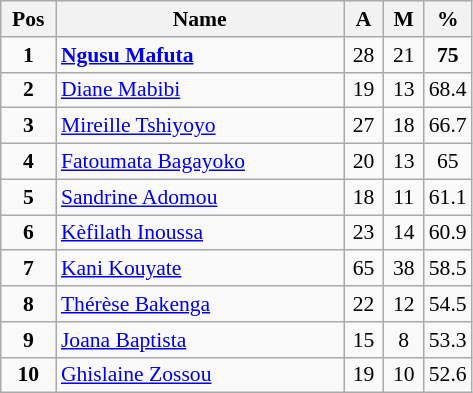<table class="wikitable" style="text-align:center; font-size:90%;">
<tr>
<th width=30px>Pos</th>
<th width=185px>Name</th>
<th width=20px>A</th>
<th width=20px>M</th>
<th width=25px>%</th>
</tr>
<tr>
<td><strong>1</strong></td>
<td align=left> <strong><a href='#'>Ngusu Mafuta</a></strong></td>
<td>28</td>
<td>21</td>
<td><strong>75</strong></td>
</tr>
<tr>
<td><strong>2</strong></td>
<td align=left> <a href='#'>Diane Mabibi</a></td>
<td>19</td>
<td>13</td>
<td>68.4</td>
</tr>
<tr>
<td><strong>3</strong></td>
<td align=left> <a href='#'>Mireille Tshiyoyo</a></td>
<td>27</td>
<td>18</td>
<td>66.7</td>
</tr>
<tr>
<td><strong>4</strong></td>
<td align=left> <a href='#'>Fatoumata Bagayoko</a></td>
<td>20</td>
<td>13</td>
<td>65</td>
</tr>
<tr>
<td><strong>5</strong></td>
<td align=left> <a href='#'>Sandrine Adomou</a></td>
<td>18</td>
<td>11</td>
<td>61.1</td>
</tr>
<tr>
<td><strong>6</strong></td>
<td align=left> <a href='#'>Kèfilath Inoussa</a></td>
<td>23</td>
<td>14</td>
<td>60.9</td>
</tr>
<tr>
<td><strong>7</strong></td>
<td align=left> <a href='#'>Kani Kouyate</a></td>
<td>65</td>
<td>38</td>
<td>58.5</td>
</tr>
<tr>
<td><strong>8</strong></td>
<td align=left> <a href='#'>Thérèse Bakenga</a></td>
<td>22</td>
<td>12</td>
<td>54.5</td>
</tr>
<tr>
<td><strong>9</strong></td>
<td align=left> <a href='#'>Joana Baptista</a></td>
<td>15</td>
<td>8</td>
<td>53.3</td>
</tr>
<tr>
<td><strong>10</strong></td>
<td align=left> <a href='#'>Ghislaine Zossou</a></td>
<td>19</td>
<td>10</td>
<td>52.6</td>
</tr>
</table>
